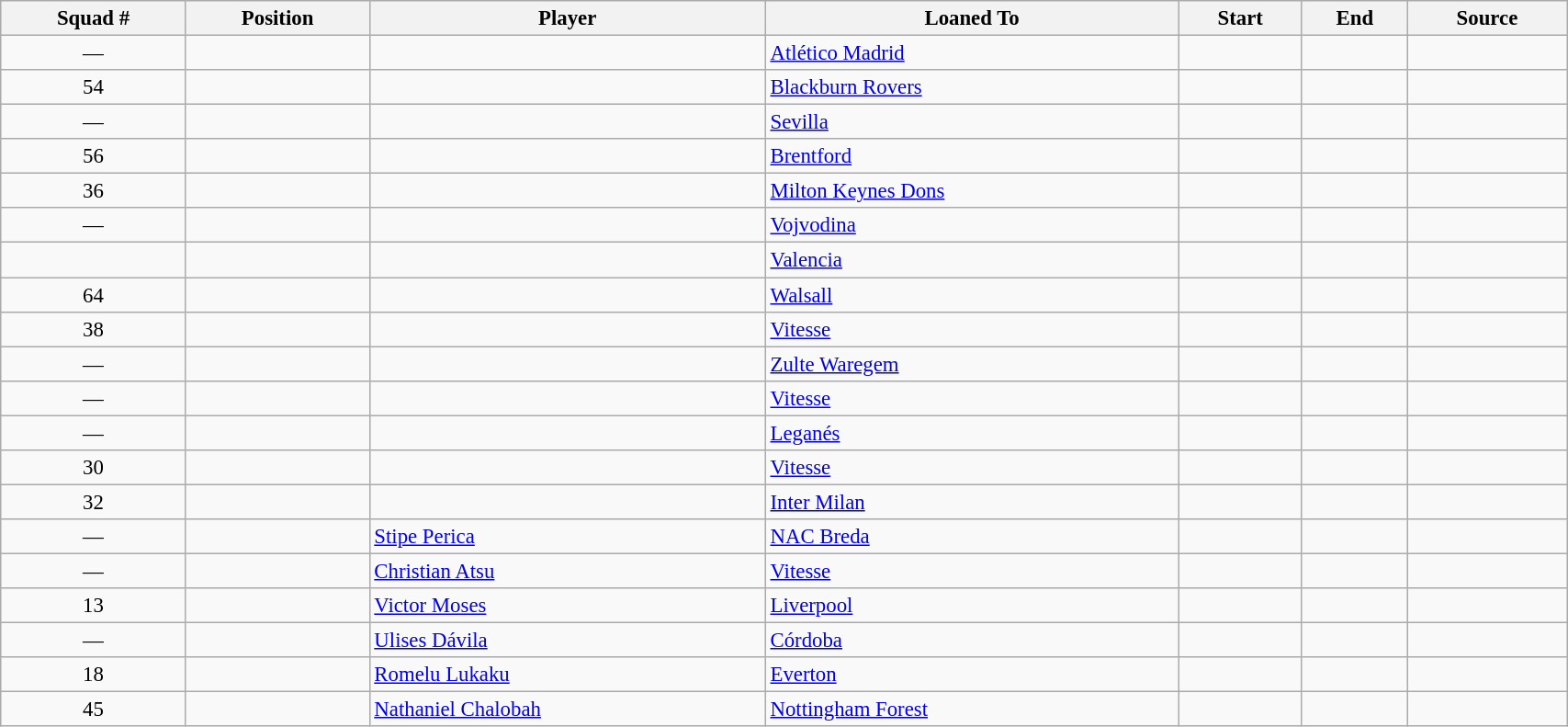<table class="wikitable sortable" style="width:90%; text-align:center; font-size:95%; text-align:left">
<tr>
<th>Squad #</th>
<th>Position</th>
<th>Player</th>
<th>Loaned To</th>
<th>Start</th>
<th>End</th>
<th>Source</th>
</tr>
<tr>
<td align=center>—</td>
<td align=center></td>
<td></td>
<td> <a href='#'>Atlético Madrid</a></td>
<td></td>
<td></td>
<td></td>
</tr>
<tr>
<td align=center>54</td>
<td align=center></td>
<td></td>
<td> <a href='#'>Blackburn Rovers</a></td>
<td></td>
<td></td>
<td></td>
</tr>
<tr>
<td align=center>—</td>
<td align=center></td>
<td></td>
<td> <a href='#'>Sevilla</a></td>
<td></td>
<td></td>
<td></td>
</tr>
<tr>
<td align=center>56</td>
<td align=center></td>
<td></td>
<td> <a href='#'>Brentford</a></td>
<td></td>
<td></td>
<td></td>
</tr>
<tr>
<td align=center>36</td>
<td align=center></td>
<td></td>
<td> <a href='#'>Milton Keynes Dons</a></td>
<td></td>
<td></td>
<td></td>
</tr>
<tr>
<td align=center>—</td>
<td align=center></td>
<td></td>
<td> <a href='#'>Vojvodina</a></td>
<td></td>
<td></td>
<td></td>
</tr>
<tr>
<td align=center></td>
<td align=center></td>
<td></td>
<td> <a href='#'>Valencia</a></td>
<td></td>
<td></td>
<td></td>
</tr>
<tr>
<td align=center>64</td>
<td align=center></td>
<td></td>
<td> <a href='#'>Walsall</a></td>
<td></td>
<td></td>
<td></td>
</tr>
<tr>
<td align=center>38</td>
<td align=center></td>
<td></td>
<td> <a href='#'>Vitesse</a></td>
<td></td>
<td></td>
<td></td>
</tr>
<tr>
<td align=center>—</td>
<td align=center></td>
<td></td>
<td> <a href='#'>Zulte Waregem</a></td>
<td></td>
<td></td>
<td></td>
</tr>
<tr>
<td align=center>—</td>
<td align=center></td>
<td></td>
<td> <a href='#'>Vitesse</a></td>
<td></td>
<td></td>
<td></td>
</tr>
<tr>
<td align=center>—</td>
<td align=center></td>
<td></td>
<td> <a href='#'>Leganés</a></td>
<td></td>
<td></td>
<td></td>
</tr>
<tr>
<td align=center>30</td>
<td align=center></td>
<td></td>
<td> <a href='#'>Vitesse</a></td>
<td></td>
<td></td>
<td></td>
</tr>
<tr>
<td align=center>32</td>
<td align=center></td>
<td></td>
<td> <a href='#'>Inter Milan</a></td>
<td></td>
<td></td>
<td></td>
</tr>
<tr>
<td align=center>—</td>
<td align=center></td>
<td> <a href='#'>Stipe Perica</a></td>
<td> <a href='#'>NAC Breda</a></td>
<td></td>
<td></td>
<td></td>
</tr>
<tr>
<td align=center>—</td>
<td align=center></td>
<td> <a href='#'>Christian Atsu</a></td>
<td> <a href='#'>Vitesse</a></td>
<td></td>
<td></td>
<td></td>
</tr>
<tr>
<td align=center>13</td>
<td align=center></td>
<td> <a href='#'>Victor Moses</a></td>
<td> <a href='#'>Liverpool</a></td>
<td></td>
<td></td>
<td></td>
</tr>
<tr>
<td align=center>—</td>
<td align=center></td>
<td> <a href='#'>Ulises Dávila</a></td>
<td> <a href='#'>Córdoba</a></td>
<td></td>
<td></td>
<td></td>
</tr>
<tr>
<td align=center>18</td>
<td align=center></td>
<td> <a href='#'>Romelu Lukaku</a></td>
<td> <a href='#'>Everton</a></td>
<td></td>
<td></td>
<td></td>
</tr>
<tr>
<td align=center>45</td>
<td align=center></td>
<td> <a href='#'>Nathaniel Chalobah</a></td>
<td> <a href='#'>Nottingham Forest</a></td>
<td></td>
<td></td>
<td></td>
</tr>
</table>
